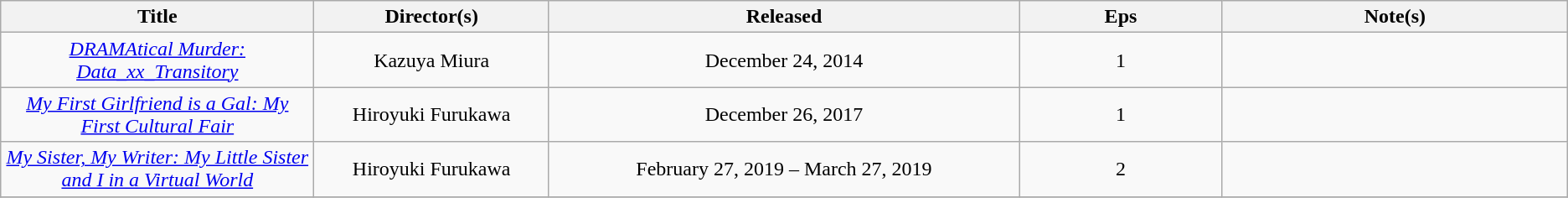<table class="wikitable sortable" style="text-align:center; margin=auto; ">
<tr>
<th scope="col" width=20%>Title</th>
<th scope="col" width=15%>Director(s)</th>
<th scope="col" width=30%>Released</th>
<th scope="col" class="unsortable">Eps</th>
<th scope="col" class="unsortable">Note(s)</th>
</tr>
<tr>
<td><em><a href='#'>DRAMAtical Murder: Data_xx_Transitory</a></em></td>
<td>Kazuya Miura</td>
<td>December 24, 2014</td>
<td>1</td>
<td></td>
</tr>
<tr>
<td><em><a href='#'>My First Girlfriend is a Gal: My First Cultural Fair</a></em></td>
<td>Hiroyuki Furukawa</td>
<td>December 26, 2017</td>
<td>1</td>
<td></td>
</tr>
<tr>
<td><em><a href='#'>My Sister, My Writer: My Little Sister and I in a Virtual World</a></em></td>
<td>Hiroyuki Furukawa</td>
<td>February 27, 2019 – March 27, 2019</td>
<td>2</td>
<td></td>
</tr>
<tr>
</tr>
</table>
